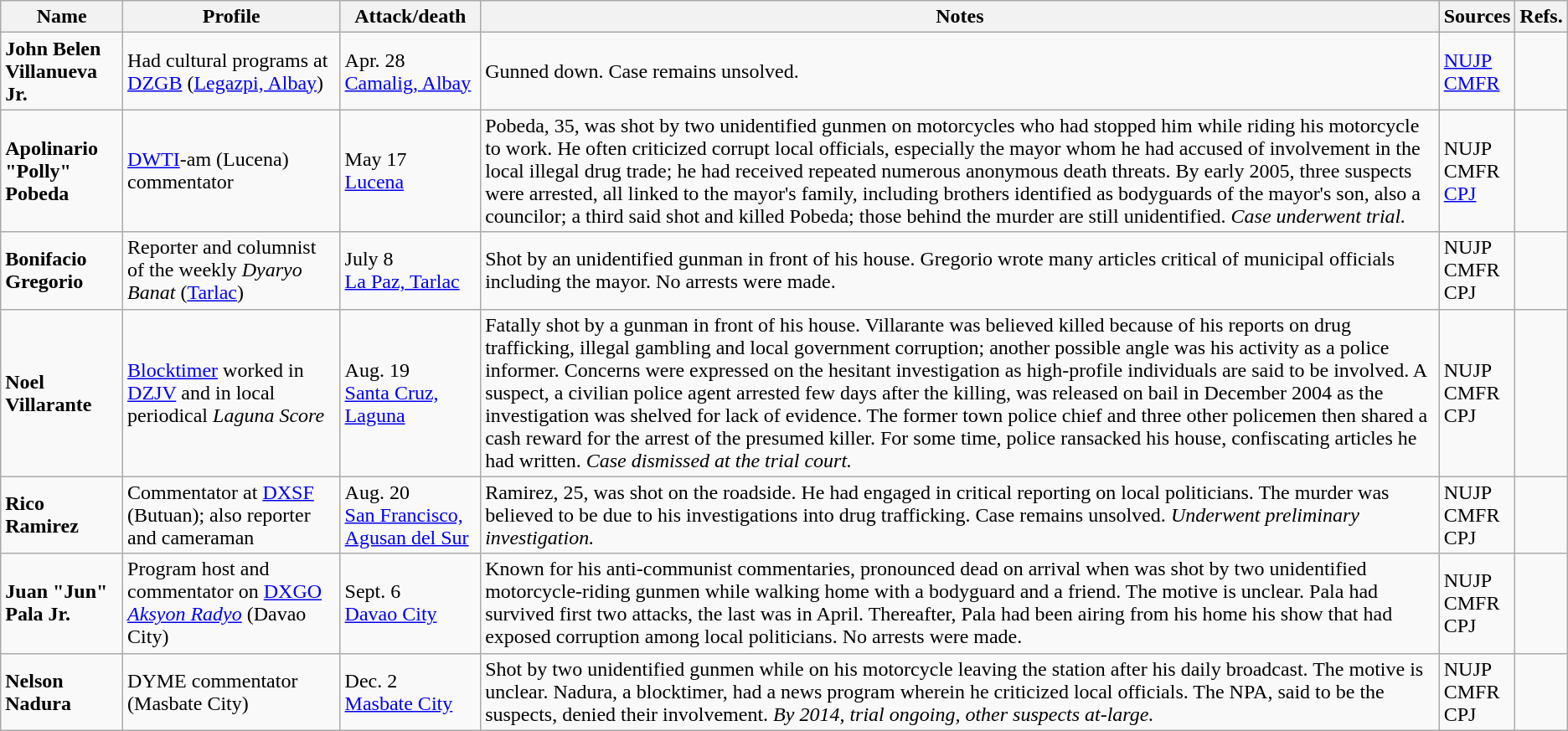<table class="wikitable">
<tr>
<th>Name</th>
<th>Profile</th>
<th>Attack/death</th>
<th>Notes</th>
<th>Sources</th>
<th>Refs.</th>
</tr>
<tr>
<td><strong>John Belen Villanueva Jr.</strong></td>
<td>Had cultural programs at <a href='#'>DZGB</a> (<a href='#'>Legazpi, Albay</a>)</td>
<td>Apr. 28<br><a href='#'>Camalig, Albay</a></td>
<td>Gunned down. Case remains unsolved.</td>
<td><a href='#'>NUJP</a><br><a href='#'>CMFR</a></td>
<td><br></td>
</tr>
<tr>
<td><strong>Apolinario "Polly" Pobeda</strong></td>
<td><a href='#'>DWTI</a>-am (Lucena) commentator</td>
<td>May 17<br><a href='#'>Lucena</a></td>
<td>Pobeda, 35, was shot by two unidentified gunmen on motorcycles who had stopped him while riding his motorcycle to work. He often criticized corrupt local officials, especially the mayor whom he had accused of involvement in the local illegal drug trade; he had received repeated numerous anonymous death threats. By early 2005, three suspects were arrested, all linked to the mayor's family, including brothers identified as bodyguards of the mayor's son, also a councilor; a third said shot and killed Pobeda; those behind the murder are still unidentified. <em>Case underwent trial.</em></td>
<td>NUJP<br>CMFR<br><a href='#'>CPJ</a></td>
<td><br></td>
</tr>
<tr>
<td><strong>Bonifacio Gregorio</strong></td>
<td>Reporter and columnist of the weekly <em>Dyaryo Banat</em> (<a href='#'>Tarlac</a>)<br></td>
<td>July 8<br><a href='#'>La Paz, Tarlac</a></td>
<td>Shot by an unidentified gunman in front of his house. Gregorio wrote many articles critical of municipal officials including the mayor. No arrests were made.</td>
<td>NUJP<br>CMFR<br>CPJ</td>
<td><br></td>
</tr>
<tr>
<td><strong>Noel Villarante</strong></td>
<td><a href='#'>Blocktimer</a> worked in <a href='#'>DZJV</a> and in local periodical <em>Laguna Score</em></td>
<td>Aug. 19<br><a href='#'>Santa Cruz, Laguna</a></td>
<td>Fatally shot by a gunman in front of his house. Villarante was believed killed because of his reports on drug trafficking, illegal gambling and local government corruption; another possible angle was his activity as a police informer. Concerns were expressed on the hesitant investigation as high-profile individuals are said to be involved. A suspect, a civilian police agent arrested few days after the killing, was released on bail in December 2004 as the investigation was shelved for lack of evidence. The former town police chief and three other policemen then shared a cash reward for the arrest of the presumed killer. For some time, police ransacked his house, confiscating articles he had written. <em>Case dismissed at the trial court.</em></td>
<td>NUJP<br>CMFR<br>CPJ</td>
<td><br></td>
</tr>
<tr>
<td><strong>Rico Ramirez</strong></td>
<td>Commentator at <a href='#'>DXSF</a>  (Butuan); also reporter and cameraman</td>
<td>Aug. 20<br><a href='#'>San Francisco, Agusan del Sur</a></td>
<td>Ramirez, 25, was shot on the roadside. He had engaged in critical reporting on local politicians. The murder was believed to be due to his investigations into drug trafficking. Case remains unsolved. <em>Underwent preliminary investigation.</em></td>
<td>NUJP<br>CMFR<br>CPJ</td>
<td><br></td>
</tr>
<tr>
<td><strong>Juan "Jun" Pala Jr.</strong></td>
<td>Program host and commentator on <a href='#'>DXGO</a> <em><a href='#'>Aksyon Radyo</a></em> (Davao City)<br></td>
<td>Sept. 6<br><a href='#'>Davao City</a></td>
<td>Known for his anti-communist commentaries, pronounced dead on arrival when was shot by two unidentified motorcycle-riding gunmen while walking home with a bodyguard and a friend. The motive is unclear. Pala had survived first two attacks, the last was in April. Thereafter, Pala had been airing from his home his show that had exposed corruption among local politicians. No arrests were made.</td>
<td>NUJP<br>CMFR<br>CPJ</td>
<td><br><br></td>
</tr>
<tr>
<td><strong>Nelson Nadura</strong></td>
<td>DYME commentator (Masbate City)<br></td>
<td>Dec. 2<br><a href='#'>Masbate City</a></td>
<td>Shot by two unidentified gunmen while on his motorcycle leaving the station after his daily broadcast. The motive is unclear. Nadura, a blocktimer, had a news program wherein he criticized local officials. The NPA, said to be the suspects, denied their involvement. <em>By 2014, trial ongoing, other suspects at-large.</em></td>
<td>NUJP<br>CMFR<br>CPJ</td>
<td><br><br></td>
</tr>
</table>
